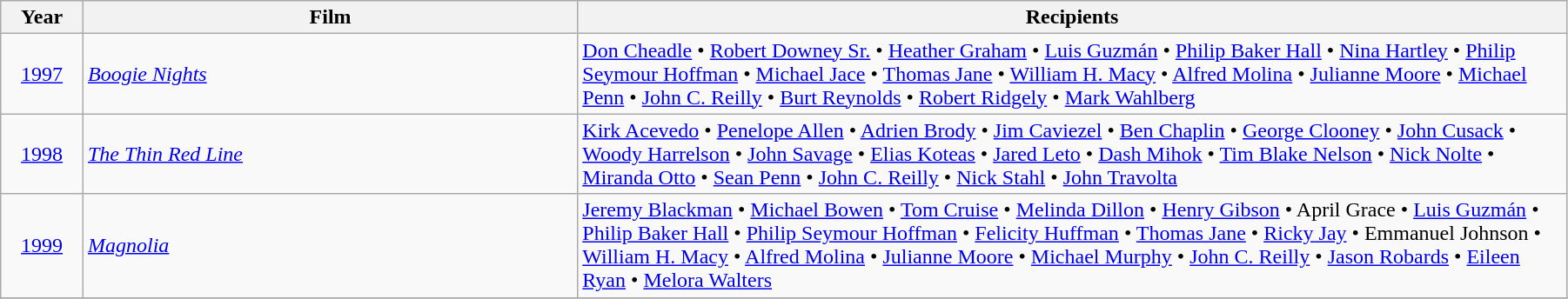<table class="wikitable" width="95%" cellpadding="5">
<tr>
<th width="5%">Year</th>
<th width="30%">Film</th>
<th width="60%">Recipients</th>
</tr>
<tr>
<td style="text-align:center;"><a href='#'>1997</a></td>
<td><em><a href='#'>Boogie Nights</a></em></td>
<td><a href='#'>Don Cheadle</a> • <a href='#'>Robert Downey Sr.</a> • <a href='#'>Heather Graham</a> • <a href='#'>Luis Guzmán</a> • <a href='#'>Philip Baker Hall</a> • <a href='#'>Nina Hartley</a> • <a href='#'>Philip Seymour Hoffman</a> • <a href='#'>Michael Jace</a> • <a href='#'>Thomas Jane</a> • <a href='#'>William H. Macy</a> • <a href='#'>Alfred Molina</a> • <a href='#'>Julianne Moore</a> • <a href='#'>Michael Penn</a> • <a href='#'>John C. Reilly</a> • <a href='#'>Burt Reynolds</a> • <a href='#'>Robert Ridgely</a> • <a href='#'>Mark Wahlberg</a></td>
</tr>
<tr>
<td style="text-align:center;"><a href='#'>1998</a></td>
<td><em><a href='#'>The Thin Red Line</a></em></td>
<td><a href='#'>Kirk Acevedo</a> • <a href='#'>Penelope Allen</a> • <a href='#'>Adrien Brody</a> • <a href='#'>Jim Caviezel</a> • <a href='#'>Ben Chaplin</a> • <a href='#'>George Clooney</a> • <a href='#'>John Cusack</a> • <a href='#'>Woody Harrelson</a> • <a href='#'>John Savage</a> • <a href='#'>Elias Koteas</a> • <a href='#'>Jared Leto</a> • <a href='#'>Dash Mihok</a> • <a href='#'>Tim Blake Nelson</a> • <a href='#'>Nick Nolte</a> • <a href='#'>Miranda Otto</a> • <a href='#'>Sean Penn</a> • <a href='#'>John C. Reilly</a> • <a href='#'>Nick Stahl</a> • <a href='#'>John Travolta</a></td>
</tr>
<tr>
<td style="text-align:center;"><a href='#'>1999</a></td>
<td><em><a href='#'>Magnolia</a></em></td>
<td><a href='#'>Jeremy Blackman</a> • <a href='#'>Michael Bowen</a> • <a href='#'>Tom Cruise</a> • <a href='#'>Melinda Dillon</a> • <a href='#'>Henry Gibson</a> • April Grace • <a href='#'>Luis Guzmán</a> • <a href='#'>Philip Baker Hall</a> • <a href='#'>Philip Seymour Hoffman</a> • <a href='#'>Felicity Huffman</a> • <a href='#'>Thomas Jane</a> • <a href='#'>Ricky Jay</a> • Emmanuel Johnson • <a href='#'>William H. Macy</a> • <a href='#'>Alfred Molina</a> • <a href='#'>Julianne Moore</a> • <a href='#'>Michael Murphy</a> • <a href='#'>John C. Reilly</a> • <a href='#'>Jason Robards</a> • <a href='#'>Eileen Ryan</a> • <a href='#'>Melora Walters</a></td>
</tr>
<tr>
</tr>
</table>
